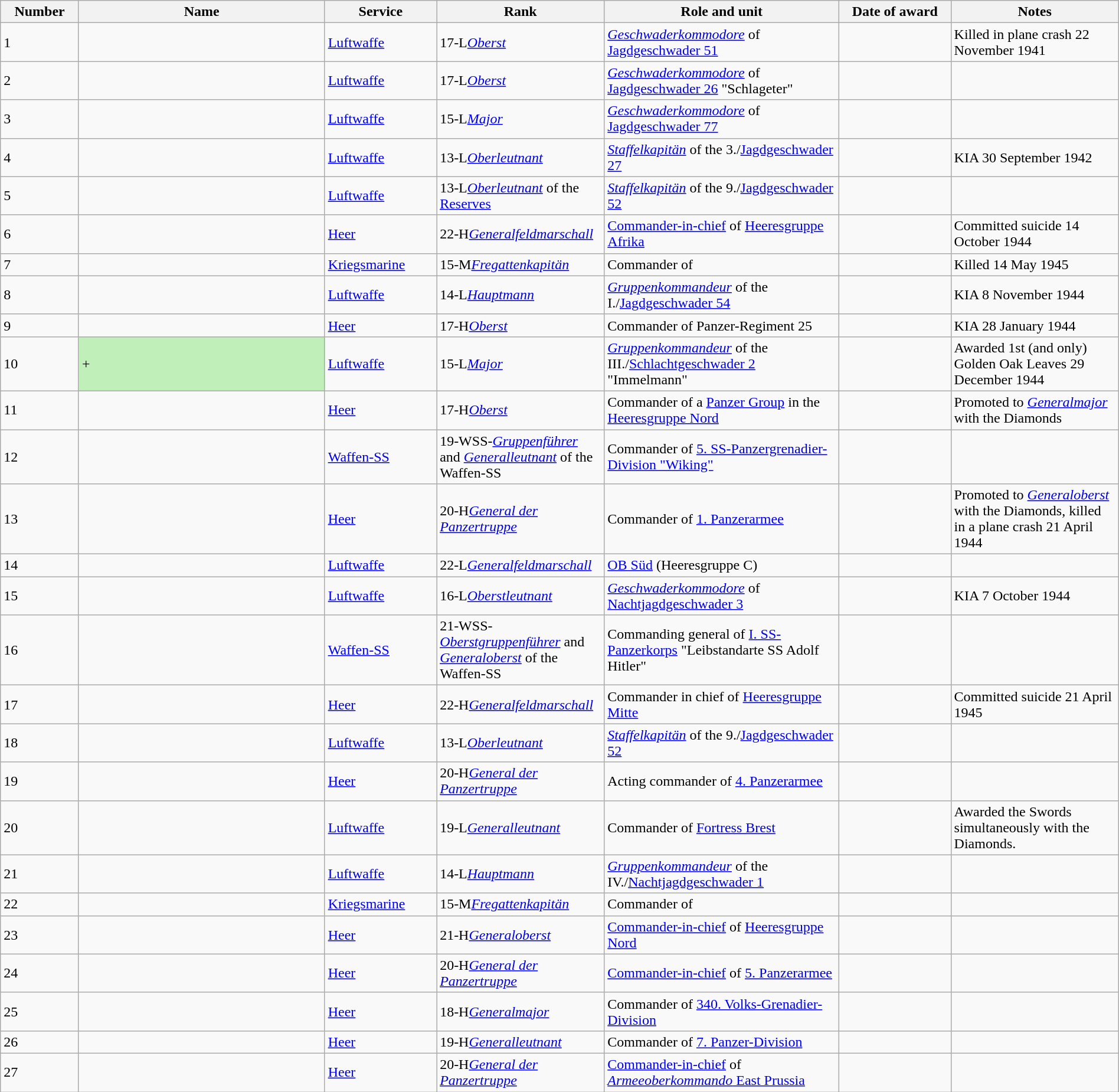<table class="wikitable sortable" style="width:100%;">
<tr>
<th style="width:7%;">Number</th>
<th style="width:22%;">Name</th>
<th style="width:10%;">Service</th>
<th style="width:15%;">Rank</th>
<th style="width:21%;" class="unsortable">Role and unit</th>
<th style="width:10%;" class="unsortable">Date of award</th>
<th style="width:15%;" class="unsortable">Notes</th>
</tr>
<tr>
<td>1</td>
<td></td>
<td><a href='#'>Luftwaffe</a></td>
<td><span>17-L</span><em><a href='#'>Oberst</a></em></td>
<td><em><a href='#'>Geschwaderkommodore</a></em> of <a href='#'>Jagdgeschwader 51</a></td>
<td></td>
<td>Killed in plane crash 22 November 1941</td>
</tr>
<tr>
<td>2</td>
<td></td>
<td><a href='#'>Luftwaffe</a></td>
<td><span>17-L</span><em><a href='#'>Oberst</a></em></td>
<td><em><a href='#'>Geschwaderkommodore</a></em> of <a href='#'>Jagdgeschwader 26</a> "Schlageter"</td>
<td></td>
<td></td>
</tr>
<tr>
<td>3</td>
<td></td>
<td><a href='#'>Luftwaffe</a></td>
<td><span>15-L</span><em><a href='#'>Major</a></em></td>
<td><em><a href='#'>Geschwaderkommodore</a></em> of <a href='#'>Jagdgeschwader 77</a></td>
<td></td>
<td></td>
</tr>
<tr>
<td>4</td>
<td></td>
<td><a href='#'>Luftwaffe</a></td>
<td><span>13-L</span><em><a href='#'>Oberleutnant</a></em></td>
<td><em><a href='#'>Staffelkapitän</a></em> of the 3./<a href='#'>Jagdgeschwader 27</a></td>
<td></td>
<td>KIA 30 September 1942</td>
</tr>
<tr>
<td>5</td>
<td></td>
<td><a href='#'>Luftwaffe</a></td>
<td><span>13-L</span><em><a href='#'>Oberleutnant</a></em> of the <a href='#'>Reserves</a></td>
<td><em><a href='#'>Staffelkapitän</a></em> of the 9./<a href='#'>Jagdgeschwader 52</a></td>
<td></td>
<td></td>
</tr>
<tr>
<td>6</td>
<td></td>
<td><a href='#'>Heer</a></td>
<td><span>22-H</span><em><a href='#'>Generalfeldmarschall</a></em></td>
<td><a href='#'>Commander-in-chief</a> of <a href='#'>Heeresgruppe Afrika</a></td>
<td></td>
<td>Committed suicide 14 October 1944</td>
</tr>
<tr>
<td>7</td>
<td></td>
<td><a href='#'>Kriegsmarine</a></td>
<td><span>15-M</span><em><a href='#'>Fregattenkapitän</a></em></td>
<td>Commander of </td>
<td></td>
<td>Killed 14 May 1945</td>
</tr>
<tr>
<td>8</td>
<td></td>
<td><a href='#'>Luftwaffe</a></td>
<td><span>14-L</span><em><a href='#'>Hauptmann</a></em></td>
<td><em><a href='#'>Gruppenkommandeur</a></em> of the I./<a href='#'>Jagdgeschwader 54</a></td>
<td></td>
<td>KIA 8 November 1944</td>
</tr>
<tr>
<td>9</td>
<td></td>
<td><a href='#'>Heer</a></td>
<td><span>17-H</span><em><a href='#'>Oberst</a></em></td>
<td>Commander of Panzer-Regiment 25</td>
<td></td>
<td>KIA 28 January 1944</td>
</tr>
<tr>
<td>10</td>
<td style="background:#C0EFBA">+</td>
<td><a href='#'>Luftwaffe</a></td>
<td><span>15-L</span><em><a href='#'>Major</a></em></td>
<td><em><a href='#'>Gruppenkommandeur</a></em> of the III./<a href='#'>Schlachtgeschwader 2</a> "Immelmann"</td>
<td></td>
<td>Awarded 1st (and only) Golden Oak Leaves 29 December 1944</td>
</tr>
<tr>
<td>11</td>
<td></td>
<td><a href='#'>Heer</a></td>
<td><span>17-H</span><em><a href='#'>Oberst</a></em></td>
<td>Commander of a <a href='#'>Panzer Group</a> in the <a href='#'>Heeresgruppe Nord</a></td>
<td></td>
<td>Promoted to <em><a href='#'>Generalmajor</a></em> with the Diamonds</td>
</tr>
<tr>
<td>12</td>
<td></td>
<td><a href='#'>Waffen-SS</a></td>
<td><span>19-W</span>SS-<em><a href='#'>Gruppenführer</a></em> and <em><a href='#'>Generalleutnant</a></em> of the Waffen-SS</td>
<td>Commander of <a href='#'>5. SS-Panzergrenadier-Division "Wiking"</a></td>
<td></td>
<td></td>
</tr>
<tr>
<td>13</td>
<td></td>
<td><a href='#'>Heer</a></td>
<td><span>20-H</span><em><a href='#'>General der Panzertruppe</a></em></td>
<td>Commander of <a href='#'>1. Panzerarmee</a></td>
<td></td>
<td>Promoted to <em><a href='#'>Generaloberst</a></em> with the Diamonds, killed in a plane crash 21 April 1944</td>
</tr>
<tr>
<td>14</td>
<td></td>
<td><a href='#'>Luftwaffe</a></td>
<td><span>22-L</span><em><a href='#'>Generalfeldmarschall</a></em></td>
<td><a href='#'>OB Süd</a> (Heeresgruppe C)</td>
<td></td>
<td></td>
</tr>
<tr>
<td>15</td>
<td></td>
<td><a href='#'>Luftwaffe</a></td>
<td><span>16-L</span><em><a href='#'>Oberstleutnant</a></em></td>
<td><em><a href='#'>Geschwaderkommodore</a></em> of <a href='#'>Nachtjagdgeschwader 3</a></td>
<td></td>
<td>KIA 7 October 1944</td>
</tr>
<tr>
<td>16</td>
<td></td>
<td><a href='#'>Waffen-SS</a></td>
<td><span>21-W</span>SS-<em><a href='#'>Oberstgruppenführer</a></em> and <em><a href='#'>Generaloberst</a></em> of the Waffen-SS</td>
<td>Commanding general of <a href='#'>I. SS-Panzerkorps</a> "Leibstandarte SS Adolf Hitler"</td>
<td></td>
<td></td>
</tr>
<tr>
<td>17</td>
<td></td>
<td><a href='#'>Heer</a></td>
<td><span>22-H</span><em><a href='#'>Generalfeldmarschall</a></em></td>
<td>Commander in chief of <a href='#'>Heeresgruppe Mitte</a></td>
<td></td>
<td>Committed suicide 21 April 1945</td>
</tr>
<tr>
<td>18</td>
<td></td>
<td><a href='#'>Luftwaffe</a></td>
<td><span>13-L</span><em><a href='#'>Oberleutnant</a></em></td>
<td><em><a href='#'>Staffelkapitän</a></em> of the 9./<a href='#'>Jagdgeschwader 52</a></td>
<td></td>
<td></td>
</tr>
<tr>
<td>19</td>
<td></td>
<td><a href='#'>Heer</a></td>
<td><span>20-H</span><em><a href='#'>General der Panzertruppe</a></em></td>
<td>Acting commander of <a href='#'>4. Panzerarmee</a></td>
<td></td>
<td></td>
</tr>
<tr>
<td>20</td>
<td></td>
<td><a href='#'>Luftwaffe</a></td>
<td><span>19-L</span><em><a href='#'>Generalleutnant</a></em></td>
<td>Commander of <a href='#'>Fortress Brest</a></td>
<td></td>
<td>Awarded the Swords simultaneously with the Diamonds.</td>
</tr>
<tr>
<td>21</td>
<td></td>
<td><a href='#'>Luftwaffe</a></td>
<td><span>14-L</span><em><a href='#'>Hauptmann</a></em></td>
<td><em><a href='#'>Gruppenkommandeur</a></em> of the IV./<a href='#'>Nachtjagdgeschwader 1</a></td>
<td></td>
<td></td>
</tr>
<tr>
<td>22</td>
<td></td>
<td><a href='#'>Kriegsmarine</a></td>
<td><span>15-M</span><em><a href='#'>Fregattenkapitän</a></em></td>
<td>Commander of </td>
<td></td>
<td></td>
</tr>
<tr>
<td>23</td>
<td></td>
<td><a href='#'>Heer</a></td>
<td><span>21-H</span><em><a href='#'>Generaloberst</a></em></td>
<td><a href='#'>Commander-in-chief</a> of <a href='#'>Heeresgruppe Nord</a></td>
<td></td>
<td></td>
</tr>
<tr>
<td>24</td>
<td></td>
<td><a href='#'>Heer</a></td>
<td><span>20-H</span><em><a href='#'>General der Panzertruppe</a></em></td>
<td><a href='#'>Commander-in-chief</a> of <a href='#'>5. Panzerarmee</a></td>
<td></td>
<td></td>
</tr>
<tr>
<td>25</td>
<td></td>
<td><a href='#'>Heer</a></td>
<td><span>18-H</span><em><a href='#'>Generalmajor</a></em></td>
<td>Commander of <a href='#'>340. Volks-Grenadier-Division</a></td>
<td></td>
<td></td>
</tr>
<tr>
<td>26</td>
<td></td>
<td><a href='#'>Heer</a></td>
<td><span>19-H</span><em><a href='#'>Generalleutnant</a></em></td>
<td>Commander of <a href='#'>7. Panzer-Division</a></td>
<td></td>
<td></td>
</tr>
<tr>
<td>27</td>
<td></td>
<td><a href='#'>Heer</a></td>
<td><span>20-H</span><em><a href='#'>General der Panzertruppe</a></em></td>
<td><a href='#'>Commander-in-chief</a> of <a href='#'><em>Armeeoberkommando</em> East Prussia</a></td>
<td></td>
<td></td>
</tr>
</table>
